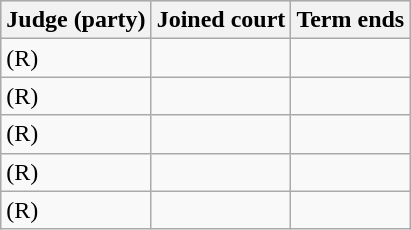<table class="wikitable" style="border-collapse:collapse;" style="text-align: center">
<tr bgcolor=#dedede>
<th>Judge (party)</th>
<th>Joined court</th>
<th>Term ends</th>
</tr>
<tr>
<td> (R)</td>
<td></td>
<td></td>
</tr>
<tr>
<td> (R)</td>
<td></td>
<td></td>
</tr>
<tr>
<td> (R)</td>
<td></td>
<td></td>
</tr>
<tr>
<td> (R)</td>
<td></td>
<td></td>
</tr>
<tr>
<td> (R)</td>
<td></td>
<td></td>
</tr>
</table>
